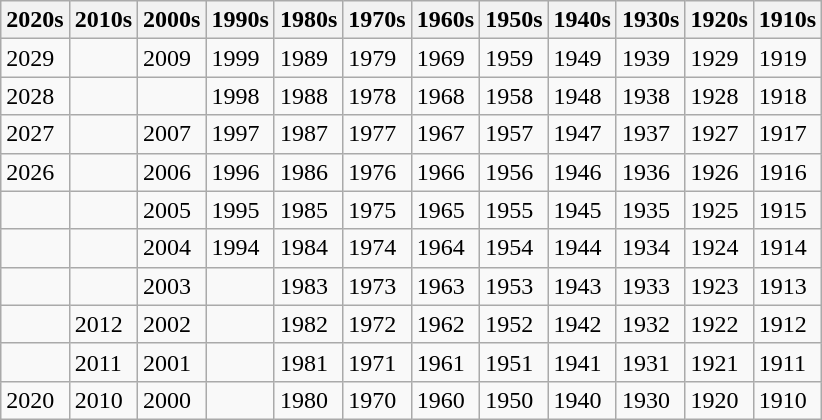<table class="wikitable">
<tr>
<th>2020s</th>
<th>2010s</th>
<th>2000s</th>
<th>1990s</th>
<th>1980s</th>
<th>1970s</th>
<th>1960s</th>
<th>1950s</th>
<th>1940s</th>
<th>1930s</th>
<th>1920s</th>
<th>1910s</th>
</tr>
<tr>
<td>2029</td>
<td></td>
<td>2009</td>
<td>1999</td>
<td>1989</td>
<td>1979</td>
<td>1969</td>
<td>1959</td>
<td>1949</td>
<td>1939</td>
<td>1929</td>
<td>1919</td>
</tr>
<tr>
<td>2028</td>
<td></td>
<td></td>
<td>1998</td>
<td>1988</td>
<td>1978</td>
<td>1968</td>
<td>1958</td>
<td>1948</td>
<td>1938</td>
<td>1928</td>
<td>1918</td>
</tr>
<tr>
<td>2027</td>
<td></td>
<td>2007</td>
<td>1997</td>
<td>1987</td>
<td>1977</td>
<td>1967</td>
<td>1957</td>
<td>1947</td>
<td>1937</td>
<td>1927</td>
<td>1917</td>
</tr>
<tr>
<td>2026</td>
<td></td>
<td>2006</td>
<td>1996</td>
<td>1986</td>
<td>1976</td>
<td>1966</td>
<td>1956</td>
<td>1946</td>
<td>1936</td>
<td>1926</td>
<td>1916</td>
</tr>
<tr>
<td></td>
<td></td>
<td>2005</td>
<td>1995</td>
<td>1985</td>
<td>1975</td>
<td>1965</td>
<td>1955</td>
<td>1945</td>
<td>1935</td>
<td>1925</td>
<td>1915</td>
</tr>
<tr>
<td></td>
<td></td>
<td>2004</td>
<td>1994</td>
<td>1984</td>
<td>1974</td>
<td>1964</td>
<td>1954</td>
<td>1944</td>
<td>1934</td>
<td>1924</td>
<td>1914</td>
</tr>
<tr>
<td></td>
<td></td>
<td>2003</td>
<td></td>
<td>1983</td>
<td>1973</td>
<td>1963</td>
<td>1953</td>
<td>1943</td>
<td>1933</td>
<td>1923</td>
<td>1913</td>
</tr>
<tr>
<td></td>
<td>2012</td>
<td>2002</td>
<td></td>
<td>1982</td>
<td>1972</td>
<td>1962</td>
<td>1952</td>
<td>1942</td>
<td>1932</td>
<td>1922</td>
<td>1912</td>
</tr>
<tr>
<td></td>
<td>2011</td>
<td>2001</td>
<td></td>
<td>1981</td>
<td>1971</td>
<td>1961</td>
<td>1951</td>
<td>1941</td>
<td>1931</td>
<td>1921</td>
<td>1911</td>
</tr>
<tr>
<td>2020</td>
<td>2010</td>
<td>2000</td>
<td></td>
<td>1980</td>
<td>1970</td>
<td>1960</td>
<td>1950</td>
<td>1940</td>
<td>1930</td>
<td>1920</td>
<td>1910</td>
</tr>
</table>
